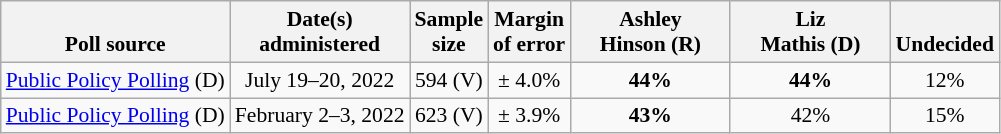<table class="wikitable" style="font-size:90%;text-align:center;">
<tr valign=bottom>
<th>Poll source</th>
<th>Date(s)<br>administered</th>
<th>Sample<br>size</th>
<th>Margin<br>of error</th>
<th style="width:100px;">Ashley<br>Hinson (R)</th>
<th style="width:100px;">Liz<br>Mathis (D)</th>
<th>Undecided</th>
</tr>
<tr>
<td style="text-align:left;"><a href='#'>Public Policy Polling</a> (D)</td>
<td>July 19–20, 2022</td>
<td>594 (V)</td>
<td>± 4.0%</td>
<td><strong>44%</strong></td>
<td><strong>44%</strong></td>
<td>12%</td>
</tr>
<tr>
<td style="text-align:left;"><a href='#'>Public Policy Polling</a> (D)</td>
<td>February 2–3, 2022</td>
<td>623 (V)</td>
<td>± 3.9%</td>
<td><strong>43%</strong></td>
<td>42%</td>
<td>15%</td>
</tr>
</table>
